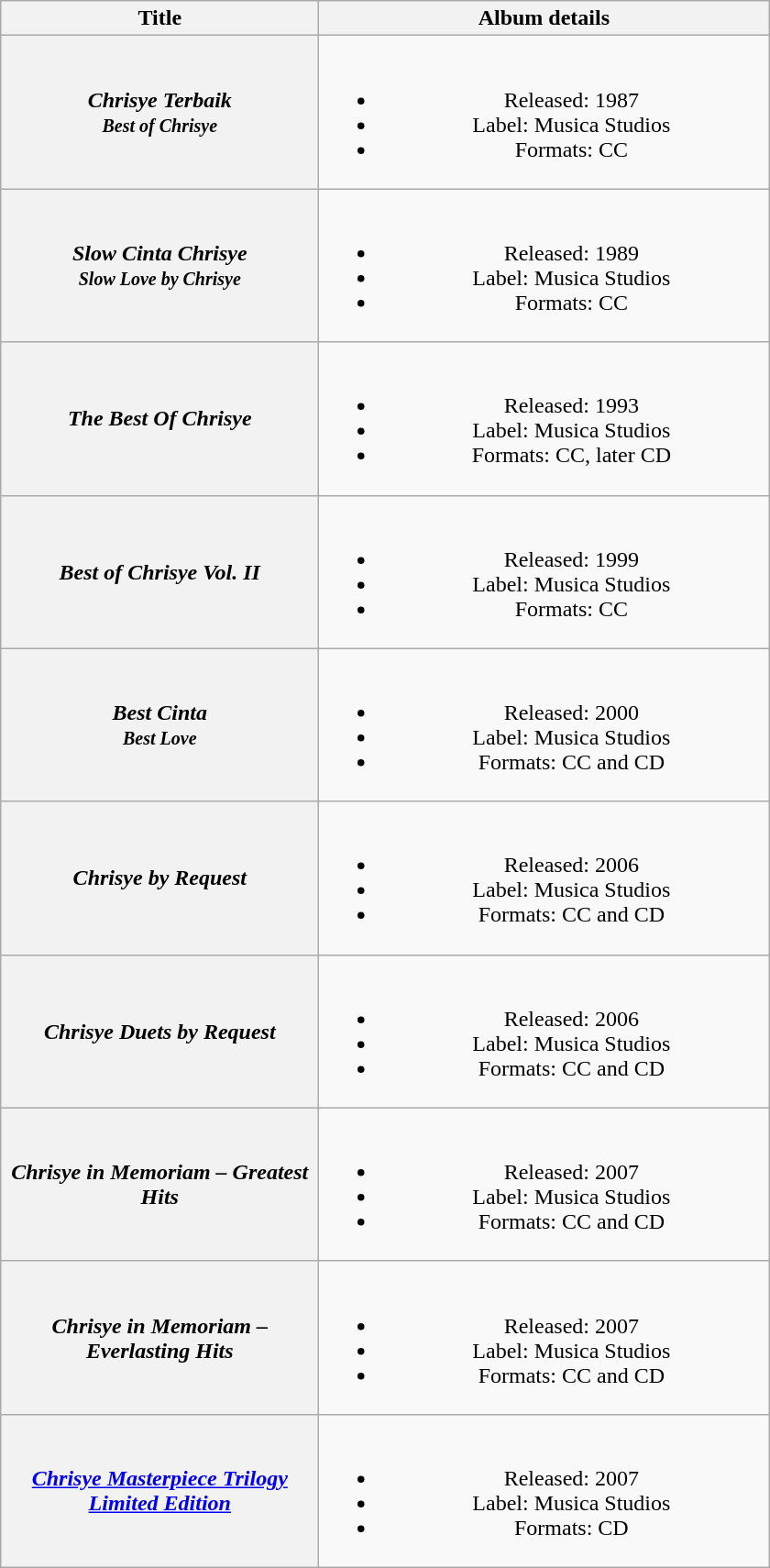<table class="wikitable plainrowheaders" style="text-align:center;">
<tr>
<th scope="col" style="width:14em;">Title</th>
<th scope="col" style="width:20em;">Album details</th>
</tr>
<tr>
<th scope="row"><em>Chrisye Terbaik</em><br><small><em>Best of Chrisye</em></small></th>
<td><br><ul><li>Released: 1987</li><li>Label: Musica Studios</li><li>Formats: CC</li></ul></td>
</tr>
<tr>
<th scope="row"><em>Slow Cinta Chrisye</em><br><small><em>Slow Love by Chrisye</em></small></th>
<td><br><ul><li>Released: 1989</li><li>Label: Musica Studios</li><li>Formats: CC</li></ul></td>
</tr>
<tr>
<th scope="row"><em>The Best Of Chrisye</em></th>
<td><br><ul><li>Released: 1993</li><li>Label: Musica Studios</li><li>Formats: CC, later CD</li></ul></td>
</tr>
<tr>
<th scope="row"><em>Best of Chrisye Vol. II</em></th>
<td><br><ul><li>Released: 1999</li><li>Label: Musica Studios</li><li>Formats: CC</li></ul></td>
</tr>
<tr>
<th scope="row"><em>Best Cinta</em><br><small><em>Best Love</em></small></th>
<td><br><ul><li>Released: 2000</li><li>Label: Musica Studios</li><li>Formats: CC and CD</li></ul></td>
</tr>
<tr>
<th scope="row"><em>Chrisye by Request</em></th>
<td><br><ul><li>Released: 2006</li><li>Label: Musica Studios</li><li>Formats: CC and CD</li></ul></td>
</tr>
<tr>
<th scope="row"><em>Chrisye Duets by Request</em></th>
<td><br><ul><li>Released: 2006</li><li>Label: Musica Studios</li><li>Formats: CC and CD</li></ul></td>
</tr>
<tr>
<th scope="row"><em>Chrisye in Memoriam – Greatest Hits</em></th>
<td><br><ul><li>Released: 2007</li><li>Label: Musica Studios</li><li>Formats: CC and CD</li></ul></td>
</tr>
<tr>
<th scope="row"><em>Chrisye in Memoriam – Everlasting Hits</em></th>
<td><br><ul><li>Released: 2007</li><li>Label: Musica Studios</li><li>Formats: CC and CD</li></ul></td>
</tr>
<tr>
<th scope="row"><em><a href='#'>Chrisye Masterpiece Trilogy Limited Edition</a></em></th>
<td><br><ul><li>Released: 2007</li><li>Label: Musica Studios</li><li>Formats: CD</li></ul></td>
</tr>
</table>
